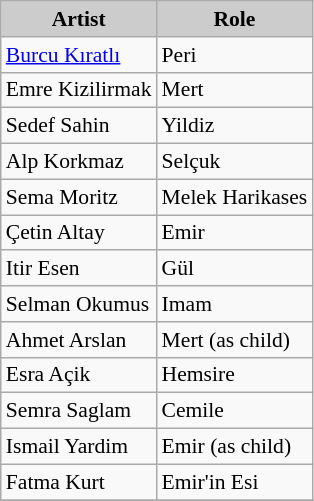<table class="wikitable" style="font-size:90%">
<tr>
<th style="background:#CCCCCC">Artist</th>
<th style="background:#CCCCCC">Role</th>
</tr>
<tr>
<td><a href='#'>Burcu Kıratlı</a></td>
<td>Peri</td>
</tr>
<tr>
<td>Emre Kizilirmak</td>
<td>Mert</td>
</tr>
<tr>
<td>Sedef Sahin</td>
<td>Yildiz</td>
</tr>
<tr>
<td>Alp Korkmaz</td>
<td>Selçuk</td>
</tr>
<tr>
<td>Sema Moritz</td>
<td>Melek Harikases</td>
</tr>
<tr>
<td>Çetin Altay</td>
<td>Emir</td>
</tr>
<tr>
<td>Itir Esen</td>
<td>Gül</td>
</tr>
<tr>
<td>Selman Okumus</td>
<td>Imam</td>
</tr>
<tr>
<td>Ahmet Arslan</td>
<td>Mert (as child)</td>
</tr>
<tr>
<td>Esra Açik</td>
<td>Hemsire</td>
</tr>
<tr>
<td>Semra Saglam</td>
<td>Cemile</td>
</tr>
<tr>
<td>Ismail Yardim</td>
<td>Emir (as child)</td>
</tr>
<tr>
<td>Fatma Kurt</td>
<td>Emir'in Esi</td>
</tr>
<tr>
</tr>
</table>
